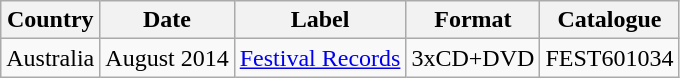<table class="wikitable">
<tr>
<th>Country</th>
<th>Date</th>
<th>Label</th>
<th>Format</th>
<th>Catalogue</th>
</tr>
<tr>
<td>Australia</td>
<td>August 2014</td>
<td><a href='#'>Festival Records</a></td>
<td>3xCD+DVD</td>
<td>FEST601034</td>
</tr>
</table>
